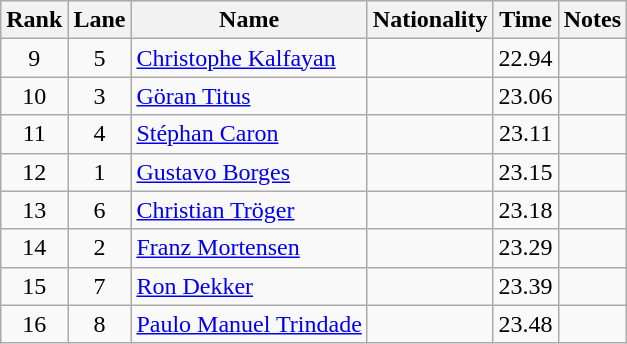<table class="wikitable sortable" style="text-align:center">
<tr>
<th>Rank</th>
<th>Lane</th>
<th>Name</th>
<th>Nationality</th>
<th>Time</th>
<th>Notes</th>
</tr>
<tr>
<td>9</td>
<td>5</td>
<td align=left><a href='#'>Christophe Kalfayan</a></td>
<td align=left></td>
<td>22.94</td>
<td></td>
</tr>
<tr>
<td>10</td>
<td>3</td>
<td align=left><a href='#'>Göran Titus</a></td>
<td align=left></td>
<td>23.06</td>
<td></td>
</tr>
<tr>
<td>11</td>
<td>4</td>
<td align=left><a href='#'>Stéphan Caron</a></td>
<td align=left></td>
<td>23.11</td>
<td></td>
</tr>
<tr>
<td>12</td>
<td>1</td>
<td align=left><a href='#'>Gustavo Borges</a></td>
<td align=left></td>
<td>23.15</td>
<td></td>
</tr>
<tr>
<td>13</td>
<td>6</td>
<td align=left><a href='#'>Christian Tröger</a></td>
<td align=left></td>
<td>23.18</td>
<td></td>
</tr>
<tr>
<td>14</td>
<td>2</td>
<td align=left><a href='#'>Franz Mortensen</a></td>
<td align=left></td>
<td>23.29</td>
<td></td>
</tr>
<tr>
<td>15</td>
<td>7</td>
<td align=left><a href='#'>Ron Dekker</a></td>
<td align=left></td>
<td>23.39</td>
<td></td>
</tr>
<tr>
<td>16</td>
<td>8</td>
<td align=left><a href='#'>Paulo Manuel Trindade</a></td>
<td align=left></td>
<td>23.48</td>
<td></td>
</tr>
</table>
